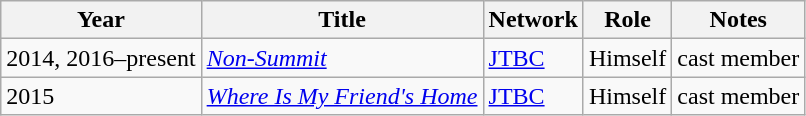<table class="wikitable sortable">
<tr>
<th>Year</th>
<th>Title</th>
<th>Network</th>
<th>Role</th>
<th>Notes</th>
</tr>
<tr>
<td>2014, 2016–present</td>
<td><em><a href='#'>Non-Summit</a></em></td>
<td><a href='#'>JTBC</a></td>
<td>Himself</td>
<td>cast member</td>
</tr>
<tr>
<td>2015</td>
<td><em><a href='#'>Where Is My Friend's Home</a></em></td>
<td><a href='#'>JTBC</a></td>
<td>Himself</td>
<td>cast member</td>
</tr>
</table>
